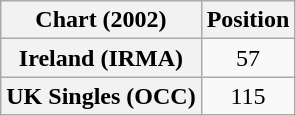<table class="wikitable plainrowheaders" style="text-align:center">
<tr>
<th scope="col">Chart (2002)</th>
<th scope="col">Position</th>
</tr>
<tr>
<th scope="row">Ireland (IRMA)</th>
<td>57</td>
</tr>
<tr>
<th scope="row">UK Singles (OCC)</th>
<td>115</td>
</tr>
</table>
